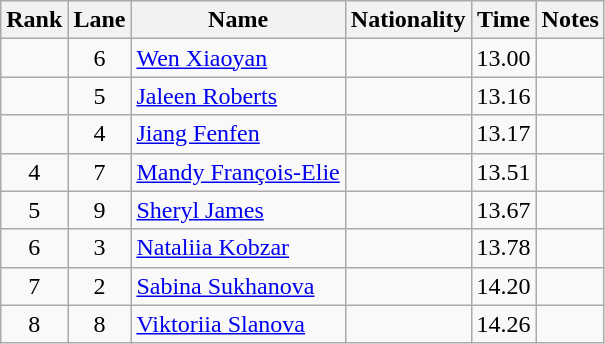<table class="wikitable sortable" style="text-align:center">
<tr>
<th>Rank</th>
<th>Lane</th>
<th>Name</th>
<th>Nationality</th>
<th>Time</th>
<th>Notes</th>
</tr>
<tr>
<td></td>
<td>6</td>
<td align="left"><a href='#'>Wen Xiaoyan</a></td>
<td align="left"></td>
<td>13.00</td>
<td><strong></strong></td>
</tr>
<tr>
<td></td>
<td>5</td>
<td align="left"><a href='#'>Jaleen Roberts</a></td>
<td align="left"></td>
<td>13.16</td>
<td></td>
</tr>
<tr>
<td></td>
<td>4</td>
<td align="left"><a href='#'>Jiang Fenfen</a></td>
<td align="left"></td>
<td>13.17</td>
<td></td>
</tr>
<tr>
<td>4</td>
<td>7</td>
<td align="left"><a href='#'>Mandy François-Elie</a></td>
<td align="left"></td>
<td>13.51</td>
<td></td>
</tr>
<tr>
<td>5</td>
<td>9</td>
<td align="left"><a href='#'>Sheryl James</a></td>
<td align="left"></td>
<td>13.67</td>
<td></td>
</tr>
<tr>
<td>6</td>
<td>3</td>
<td align="left"><a href='#'>Nataliia Kobzar</a></td>
<td align="left"></td>
<td>13.78</td>
<td></td>
</tr>
<tr>
<td>7</td>
<td>2</td>
<td align="left"><a href='#'>Sabina Sukhanova</a></td>
<td align="left"></td>
<td>14.20</td>
<td></td>
</tr>
<tr>
<td>8</td>
<td>8</td>
<td align="left"><a href='#'>Viktoriia Slanova</a></td>
<td align="left"></td>
<td>14.26</td>
<td></td>
</tr>
</table>
